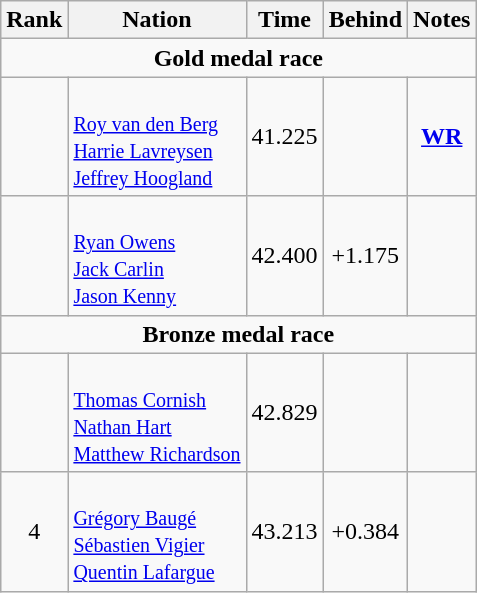<table class="wikitable sortable" style="text-align:center">
<tr>
<th>Rank</th>
<th>Nation</th>
<th>Time</th>
<th>Behind</th>
<th>Notes</th>
</tr>
<tr>
<td colspan=6><strong>Gold medal race</strong></td>
</tr>
<tr>
<td></td>
<td align=left><br><small><a href='#'>Roy van den Berg</a><br><a href='#'>Harrie Lavreysen</a><br><a href='#'>Jeffrey Hoogland</a></small></td>
<td>41.225</td>
<td></td>
<td><strong><a href='#'>WR</a></strong></td>
</tr>
<tr>
<td></td>
<td align=left><br><small><a href='#'>Ryan Owens</a><br><a href='#'>Jack Carlin</a><br><a href='#'>Jason Kenny</a></small></td>
<td>42.400</td>
<td>+1.175</td>
<td></td>
</tr>
<tr>
<td colspan=6><strong>Bronze medal race</strong></td>
</tr>
<tr>
<td></td>
<td align=left><br><small><a href='#'>Thomas Cornish</a><br><a href='#'>Nathan Hart</a><br><a href='#'>Matthew Richardson</a></small></td>
<td>42.829</td>
<td></td>
<td></td>
</tr>
<tr>
<td>4</td>
<td align=left><br><small><a href='#'>Grégory Baugé</a><br><a href='#'>Sébastien Vigier</a><br><a href='#'>Quentin Lafargue</a></small></td>
<td>43.213</td>
<td>+0.384</td>
<td></td>
</tr>
</table>
